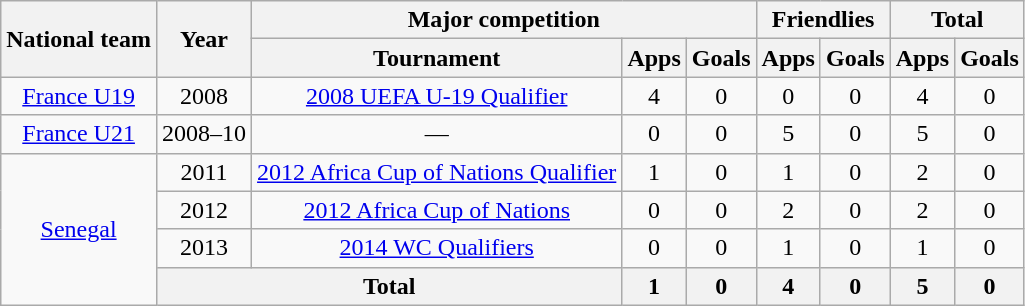<table class="wikitable" style="text-align: center;">
<tr>
<th rowspan="2">National team</th>
<th rowspan="2">Year</th>
<th colspan="3">Major competition</th>
<th colspan="2">Friendlies</th>
<th colspan="2">Total</th>
</tr>
<tr>
<th>Tournament</th>
<th>Apps</th>
<th>Goals</th>
<th>Apps</th>
<th>Goals</th>
<th>Apps</th>
<th>Goals</th>
</tr>
<tr>
<td><a href='#'>France U19</a></td>
<td>2008</td>
<td><a href='#'>2008 UEFA U-19 Qualifier</a></td>
<td>4</td>
<td>0</td>
<td>0</td>
<td>0</td>
<td>4</td>
<td>0</td>
</tr>
<tr>
<td><a href='#'>France U21</a></td>
<td>2008–10</td>
<td>—</td>
<td>0</td>
<td>0</td>
<td>5</td>
<td>0</td>
<td>5</td>
<td>0</td>
</tr>
<tr>
<td rowspan="4" style="vertical-align:center;"><a href='#'>Senegal</a></td>
<td>2011</td>
<td><a href='#'>2012 Africa Cup of Nations Qualifier</a></td>
<td>1</td>
<td>0</td>
<td>1</td>
<td>0</td>
<td>2</td>
<td>0</td>
</tr>
<tr>
<td>2012</td>
<td><a href='#'>2012 Africa Cup of Nations</a></td>
<td>0</td>
<td>0</td>
<td>2</td>
<td>0</td>
<td>2</td>
<td>0</td>
</tr>
<tr>
<td>2013</td>
<td><a href='#'>2014 WC Qualifiers</a></td>
<td>0</td>
<td>0</td>
<td>1</td>
<td>0</td>
<td>1</td>
<td>0</td>
</tr>
<tr>
<th colspan="2">Total</th>
<th>1</th>
<th>0</th>
<th>4</th>
<th>0</th>
<th>5</th>
<th>0</th>
</tr>
</table>
